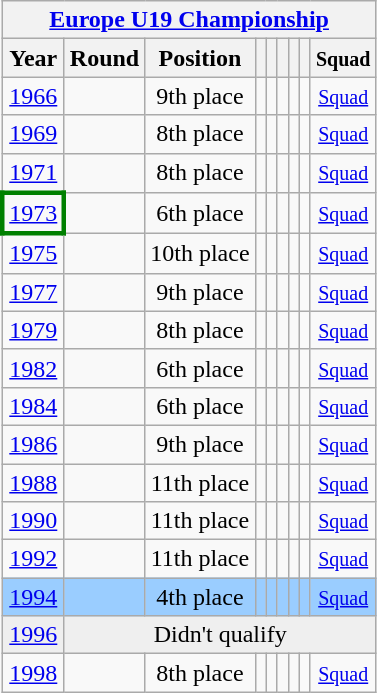<table class="wikitable" style="text-align: center;">
<tr>
<th colspan=9><a href='#'>Europe U19 Championship</a></th>
</tr>
<tr>
<th>Year</th>
<th>Round</th>
<th>Position</th>
<th></th>
<th></th>
<th></th>
<th></th>
<th></th>
<th><small>Squad</small></th>
</tr>
<tr>
<td> <a href='#'>1966</a></td>
<td></td>
<td>9th place</td>
<td></td>
<td></td>
<td></td>
<td></td>
<td></td>
<td><small> <a href='#'>Squad</a></small></td>
</tr>
<tr>
<td> <a href='#'>1969</a></td>
<td></td>
<td>8th place</td>
<td></td>
<td></td>
<td></td>
<td></td>
<td></td>
<td><small> <a href='#'>Squad</a></small></td>
</tr>
<tr>
<td> <a href='#'>1971</a></td>
<td></td>
<td>8th place</td>
<td></td>
<td></td>
<td></td>
<td></td>
<td></td>
<td><small> <a href='#'>Squad</a></small></td>
</tr>
<tr>
<td style="border:3px solid green"> <a href='#'>1973</a></td>
<td></td>
<td>6th place</td>
<td></td>
<td></td>
<td></td>
<td></td>
<td></td>
<td><small> <a href='#'>Squad</a></small></td>
</tr>
<tr>
<td> <a href='#'>1975</a></td>
<td></td>
<td>10th place</td>
<td></td>
<td></td>
<td></td>
<td></td>
<td></td>
<td><small> <a href='#'>Squad</a></small></td>
</tr>
<tr>
<td> <a href='#'>1977</a></td>
<td></td>
<td>9th place</td>
<td></td>
<td></td>
<td></td>
<td></td>
<td></td>
<td><small> <a href='#'>Squad</a></small></td>
</tr>
<tr>
<td> <a href='#'>1979</a></td>
<td></td>
<td>8th place</td>
<td></td>
<td></td>
<td></td>
<td></td>
<td></td>
<td><small> <a href='#'>Squad</a></small></td>
</tr>
<tr>
<td> <a href='#'>1982</a></td>
<td></td>
<td>6th place</td>
<td></td>
<td></td>
<td></td>
<td></td>
<td></td>
<td><small> <a href='#'>Squad</a></small></td>
</tr>
<tr>
<td> <a href='#'>1984</a></td>
<td></td>
<td>6th place</td>
<td></td>
<td></td>
<td></td>
<td></td>
<td></td>
<td><small> <a href='#'>Squad</a></small></td>
</tr>
<tr>
<td> <a href='#'>1986</a></td>
<td></td>
<td>9th place</td>
<td></td>
<td></td>
<td></td>
<td></td>
<td></td>
<td><small> <a href='#'>Squad</a></small></td>
</tr>
<tr>
<td> <a href='#'>1988</a></td>
<td></td>
<td>11th place</td>
<td></td>
<td></td>
<td></td>
<td></td>
<td></td>
<td><small> <a href='#'>Squad</a></small></td>
</tr>
<tr>
<td> <a href='#'>1990</a></td>
<td></td>
<td>11th place</td>
<td></td>
<td></td>
<td></td>
<td></td>
<td></td>
<td><small> <a href='#'>Squad</a></small></td>
</tr>
<tr>
<td> <a href='#'>1992</a></td>
<td></td>
<td>11th place</td>
<td></td>
<td></td>
<td></td>
<td></td>
<td></td>
<td><small> <a href='#'>Squad</a></small></td>
</tr>
<tr bgcolor=9acdff>
<td> <a href='#'>1994</a></td>
<td></td>
<td>4th place</td>
<td></td>
<td></td>
<td></td>
<td></td>
<td></td>
<td><small> <a href='#'>Squad</a></small></td>
</tr>
<tr bgcolor="efefef">
<td> <a href='#'>1996</a></td>
<td colspan="8">Didn't qualify</td>
</tr>
<tr>
<td> <a href='#'>1998</a></td>
<td></td>
<td>8th place</td>
<td></td>
<td></td>
<td></td>
<td></td>
<td></td>
<td><small> <a href='#'>Squad</a></small></td>
</tr>
</table>
